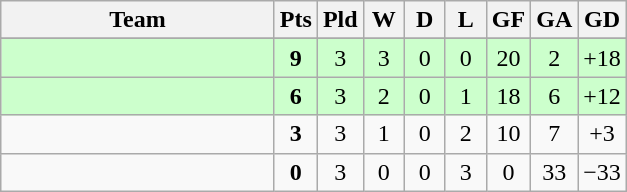<table class="wikitable" style="text-align: center;">
<tr>
<th width=175>Team</th>
<th width=20 abbr="Points">Pts</th>
<th width=20 abbr="Played">Pld</th>
<th width=20 abbr="Won">W</th>
<th width=20 abbr="Drawn">D</th>
<th width=20 abbr="Lost">L</th>
<th width=20 abbr="Goals for">GF</th>
<th width=20 abbr="Goals against">GA</th>
<th width=20 abbr="Goal difference">GD</th>
</tr>
<tr style="background:#ccffcc;">
</tr>
<tr bgcolor=#ccffcc align=center>
<td style="text-align:left;"></td>
<td><strong>9</strong></td>
<td>3</td>
<td>3</td>
<td>0</td>
<td>0</td>
<td>20</td>
<td>2</td>
<td>+18</td>
</tr>
<tr bgcolor=#ccffcc align=center>
<td style="text-align:left;"></td>
<td><strong>6</strong></td>
<td>3</td>
<td>2</td>
<td>0</td>
<td>1</td>
<td>18</td>
<td>6</td>
<td>+12</td>
</tr>
<tr align=center>
<td style="text-align:left;"></td>
<td><strong>3</strong></td>
<td>3</td>
<td>1</td>
<td>0</td>
<td>2</td>
<td>10</td>
<td>7</td>
<td>+3</td>
</tr>
<tr align=center>
<td style="text-align:left;"></td>
<td><strong>0</strong></td>
<td>3</td>
<td>0</td>
<td>0</td>
<td>3</td>
<td>0</td>
<td>33</td>
<td>−33</td>
</tr>
</table>
